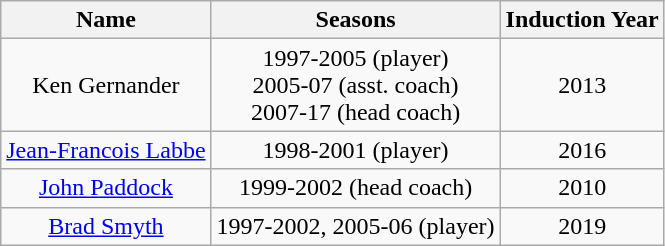<table class="wikitable" style="text-align:center">
<tr>
<th>Name</th>
<th>Seasons</th>
<th>Induction Year</th>
</tr>
<tr>
<td>Ken Gernander</td>
<td>1997-2005 (player)<br>2005-07 (asst. coach)<br>2007-17 (head coach)</td>
<td>2013</td>
</tr>
<tr>
<td><a href='#'>Jean-Francois Labbe</a></td>
<td>1998-2001 (player)</td>
<td>2016</td>
</tr>
<tr>
<td><a href='#'>John Paddock</a></td>
<td>1999-2002 (head coach)</td>
<td>2010</td>
</tr>
<tr>
<td><a href='#'>Brad Smyth</a></td>
<td>1997-2002, 2005-06 (player)</td>
<td>2019</td>
</tr>
</table>
